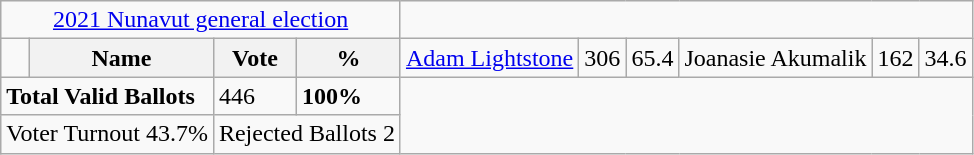<table class="wikitable">
<tr>
<td colspan=4 align=center><a href='#'>2021 Nunavut general election</a></td>
</tr>
<tr>
<td></td>
<th><strong>Name </strong></th>
<th><strong>Vote</strong></th>
<th><strong>%</strong><br></th>
<td><a href='#'>Adam Lightstone</a></td>
<td>306</td>
<td>65.4<br></td>
<td>Joanasie Akumalik</td>
<td>162</td>
<td>34.6</td>
</tr>
<tr>
<td colspan=2><strong>Total Valid Ballots</strong></td>
<td>446</td>
<td><strong>100%</strong></td>
</tr>
<tr>
<td colspan=2 align=center>Voter Turnout 43.7%</td>
<td colspan=2 align=center>Rejected Ballots 2</td>
</tr>
</table>
